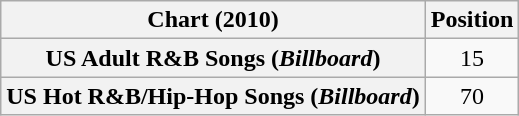<table class="wikitable sortable plainrowheaders" style="text-align:center">
<tr>
<th scope="col">Chart (2010)</th>
<th scope="col">Position</th>
</tr>
<tr>
<th scope="row">US Adult R&B Songs (<em>Billboard</em>)</th>
<td>15</td>
</tr>
<tr>
<th scope="row">US Hot R&B/Hip-Hop Songs (<em>Billboard</em>)</th>
<td>70</td>
</tr>
</table>
